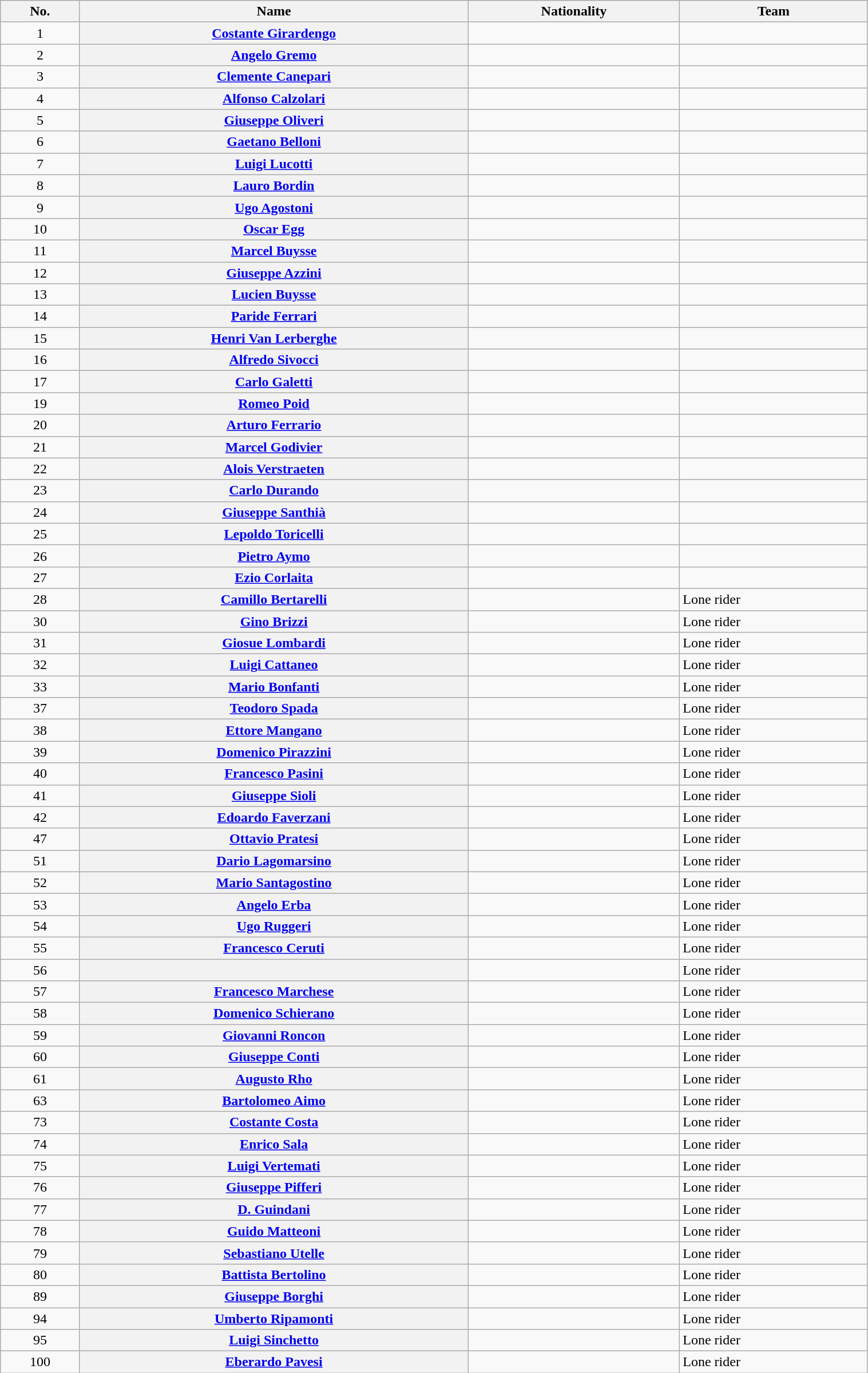<table class="wikitable plainrowheaders sortable" style="width:80%">
<tr>
<th scope="col">No.</th>
<th scope="col">Name</th>
<th scope="col">Nationality</th>
<th scope="col">Team</th>
</tr>
<tr>
<td style="text-align:center;">1</td>
<th scope="row"><a href='#'>Costante Girardengo</a></th>
<td></td>
<td></td>
</tr>
<tr>
<td style="text-align:center;">2</td>
<th scope="row"><a href='#'>Angelo Gremo</a></th>
<td></td>
<td></td>
</tr>
<tr>
<td style="text-align:center;">3</td>
<th scope="row"><a href='#'>Clemente Canepari</a></th>
<td></td>
<td></td>
</tr>
<tr>
<td style="text-align:center;">4</td>
<th scope="row"><a href='#'>Alfonso Calzolari</a></th>
<td></td>
<td></td>
</tr>
<tr>
<td style="text-align:center;">5</td>
<th scope="row"><a href='#'>Giuseppe Oliveri</a></th>
<td></td>
<td></td>
</tr>
<tr>
<td style="text-align:center;">6</td>
<th scope="row"><a href='#'>Gaetano Belloni</a></th>
<td></td>
<td></td>
</tr>
<tr>
<td style="text-align:center;">7</td>
<th scope="row"><a href='#'>Luigi Lucotti</a></th>
<td></td>
<td></td>
</tr>
<tr>
<td style="text-align:center;">8</td>
<th scope="row"><a href='#'>Lauro Bordin</a></th>
<td></td>
<td></td>
</tr>
<tr>
<td style="text-align:center;">9</td>
<th scope="row"><a href='#'>Ugo Agostoni</a></th>
<td></td>
<td></td>
</tr>
<tr>
<td style="text-align:center;">10</td>
<th scope="row"><a href='#'>Oscar Egg</a></th>
<td></td>
<td></td>
</tr>
<tr>
<td style="text-align:center;">11</td>
<th scope="row"><a href='#'>Marcel Buysse</a></th>
<td></td>
<td></td>
</tr>
<tr>
<td style="text-align:center;">12</td>
<th scope="row"><a href='#'>Giuseppe Azzini</a></th>
<td></td>
<td></td>
</tr>
<tr>
<td style="text-align:center;">13</td>
<th scope="row"><a href='#'>Lucien Buysse</a></th>
<td></td>
<td></td>
</tr>
<tr>
<td style="text-align:center;">14</td>
<th scope="row"><a href='#'>Paride Ferrari</a></th>
<td></td>
<td></td>
</tr>
<tr>
<td style="text-align:center;">15</td>
<th scope="row"><a href='#'>Henri Van Lerberghe</a></th>
<td></td>
<td></td>
</tr>
<tr>
<td style="text-align:center;">16</td>
<th scope="row"><a href='#'>Alfredo Sivocci</a></th>
<td></td>
<td></td>
</tr>
<tr>
<td style="text-align:center;">17</td>
<th scope="row"><a href='#'>Carlo Galetti</a></th>
<td></td>
<td></td>
</tr>
<tr>
<td style="text-align:center;">19</td>
<th scope="row"><a href='#'>Romeo Poid</a></th>
<td></td>
<td></td>
</tr>
<tr>
<td style="text-align:center;">20</td>
<th scope="row"><a href='#'>Arturo Ferrario</a></th>
<td></td>
<td></td>
</tr>
<tr>
<td style="text-align:center;">21</td>
<th scope="row"><a href='#'>Marcel Godivier</a></th>
<td></td>
<td></td>
</tr>
<tr>
<td style="text-align:center;">22</td>
<th scope="row"><a href='#'>Alois Verstraeten</a></th>
<td></td>
<td></td>
</tr>
<tr>
<td style="text-align:center;">23</td>
<th scope="row"><a href='#'>Carlo Durando</a></th>
<td></td>
<td></td>
</tr>
<tr>
<td style="text-align:center;">24</td>
<th scope="row"><a href='#'>Giuseppe Santhià</a></th>
<td></td>
<td></td>
</tr>
<tr>
<td style="text-align:center;">25</td>
<th scope="row"><a href='#'>Lepoldo Toricelli</a></th>
<td></td>
<td></td>
</tr>
<tr>
<td style="text-align:center;">26</td>
<th scope="row"><a href='#'>Pietro Aymo</a></th>
<td></td>
<td></td>
</tr>
<tr>
<td style="text-align:center;">27</td>
<th scope="row"><a href='#'>Ezio Corlaita</a></th>
<td></td>
<td></td>
</tr>
<tr>
<td style="text-align:center;">28</td>
<th scope="row"><a href='#'>Camillo Bertarelli</a></th>
<td></td>
<td>Lone rider</td>
</tr>
<tr>
<td style="text-align:center;">30</td>
<th scope="row"><a href='#'>Gino Brizzi</a></th>
<td></td>
<td>Lone rider</td>
</tr>
<tr>
<td style="text-align:center;">31</td>
<th scope="row"><a href='#'>Giosue Lombardi</a></th>
<td></td>
<td>Lone rider</td>
</tr>
<tr>
<td style="text-align:center;">32</td>
<th scope="row"><a href='#'>Luigi Cattaneo</a></th>
<td></td>
<td>Lone rider</td>
</tr>
<tr>
<td style="text-align:center;">33</td>
<th scope="row"><a href='#'>Mario Bonfanti</a></th>
<td></td>
<td>Lone rider</td>
</tr>
<tr>
<td style="text-align:center;">37</td>
<th scope="row"><a href='#'>Teodoro Spada</a></th>
<td></td>
<td>Lone rider</td>
</tr>
<tr>
<td style="text-align:center;">38</td>
<th scope="row"><a href='#'>Ettore Mangano</a></th>
<td></td>
<td>Lone rider</td>
</tr>
<tr>
<td style="text-align:center;">39</td>
<th scope="row"><a href='#'>Domenico Pirazzini</a></th>
<td></td>
<td>Lone rider</td>
</tr>
<tr>
<td style="text-align:center;">40</td>
<th scope="row"><a href='#'>Francesco Pasini</a></th>
<td></td>
<td>Lone rider</td>
</tr>
<tr>
<td style="text-align:center;">41</td>
<th scope="row"><a href='#'>Giuseppe Sioli</a></th>
<td></td>
<td>Lone rider</td>
</tr>
<tr>
<td style="text-align:center;">42</td>
<th scope="row"><a href='#'>Edoardo Faverzani</a></th>
<td></td>
<td>Lone rider</td>
</tr>
<tr>
<td style="text-align:center;">47</td>
<th scope="row"><a href='#'>Ottavio Pratesi</a></th>
<td></td>
<td>Lone rider</td>
</tr>
<tr>
<td style="text-align:center;">51</td>
<th scope="row"><a href='#'>Dario Lagomarsino</a></th>
<td></td>
<td>Lone rider</td>
</tr>
<tr>
<td style="text-align:center;">52</td>
<th scope="row"><a href='#'>Mario Santagostino</a></th>
<td></td>
<td>Lone rider</td>
</tr>
<tr>
<td style="text-align:center;">53</td>
<th scope="row"><a href='#'>Angelo Erba</a></th>
<td></td>
<td>Lone rider</td>
</tr>
<tr>
<td style="text-align:center;">54</td>
<th scope="row"><a href='#'>Ugo Ruggeri</a></th>
<td></td>
<td>Lone rider</td>
</tr>
<tr>
<td style="text-align:center;">55</td>
<th scope="row"><a href='#'>Francesco Ceruti</a></th>
<td></td>
<td>Lone rider</td>
</tr>
<tr>
<td style="text-align:center;">56</td>
<th scope="row"></th>
<td></td>
<td>Lone rider</td>
</tr>
<tr>
<td style="text-align:center;">57</td>
<th scope="row"><a href='#'>Francesco Marchese</a></th>
<td></td>
<td>Lone rider</td>
</tr>
<tr>
<td style="text-align:center;">58</td>
<th scope="row"><a href='#'>Domenico Schierano</a></th>
<td></td>
<td>Lone rider</td>
</tr>
<tr>
<td style="text-align:center;">59</td>
<th scope="row"><a href='#'>Giovanni Roncon</a></th>
<td></td>
<td>Lone rider</td>
</tr>
<tr>
<td style="text-align:center;">60</td>
<th scope="row"><a href='#'>Giuseppe Conti</a></th>
<td></td>
<td>Lone rider</td>
</tr>
<tr>
<td style="text-align:center;">61</td>
<th scope="row"><a href='#'>Augusto Rho</a></th>
<td></td>
<td>Lone rider</td>
</tr>
<tr>
<td style="text-align:center;">63</td>
<th scope="row"><a href='#'>Bartolomeo Aimo</a></th>
<td></td>
<td>Lone rider</td>
</tr>
<tr>
<td style="text-align:center;">73</td>
<th scope="row"><a href='#'>Costante Costa</a></th>
<td></td>
<td>Lone rider</td>
</tr>
<tr>
<td style="text-align:center;">74</td>
<th scope="row"><a href='#'>Enrico Sala</a></th>
<td></td>
<td>Lone rider</td>
</tr>
<tr>
<td style="text-align:center;">75</td>
<th scope="row"><a href='#'>Luigi Vertemati</a></th>
<td></td>
<td>Lone rider</td>
</tr>
<tr>
<td style="text-align:center;">76</td>
<th scope="row"><a href='#'>Giuseppe Pifferi</a></th>
<td></td>
<td>Lone rider</td>
</tr>
<tr>
<td style="text-align:center;">77</td>
<th scope="row"><a href='#'>D. Guindani</a></th>
<td></td>
<td>Lone rider</td>
</tr>
<tr>
<td style="text-align:center;">78</td>
<th scope="row"><a href='#'>Guido Matteoni</a></th>
<td></td>
<td>Lone rider</td>
</tr>
<tr>
<td style="text-align:center;">79</td>
<th scope="row"><a href='#'>Sebastiano Utelle</a></th>
<td></td>
<td>Lone rider</td>
</tr>
<tr>
<td style="text-align:center;">80</td>
<th scope="row"><a href='#'>Battista Bertolino</a></th>
<td></td>
<td>Lone rider</td>
</tr>
<tr>
<td style="text-align:center;">89</td>
<th scope="row"><a href='#'>Giuseppe Borghi</a></th>
<td></td>
<td>Lone rider</td>
</tr>
<tr>
<td style="text-align:center;">94</td>
<th scope="row"><a href='#'>Umberto Ripamonti</a></th>
<td></td>
<td>Lone rider</td>
</tr>
<tr>
<td style="text-align:center;">95</td>
<th scope="row"><a href='#'>Luigi Sinchetto</a></th>
<td></td>
<td>Lone rider</td>
</tr>
<tr>
<td style="text-align:center;">100</td>
<th scope="row"><a href='#'>Eberardo Pavesi</a></th>
<td></td>
<td>Lone rider</td>
</tr>
</table>
